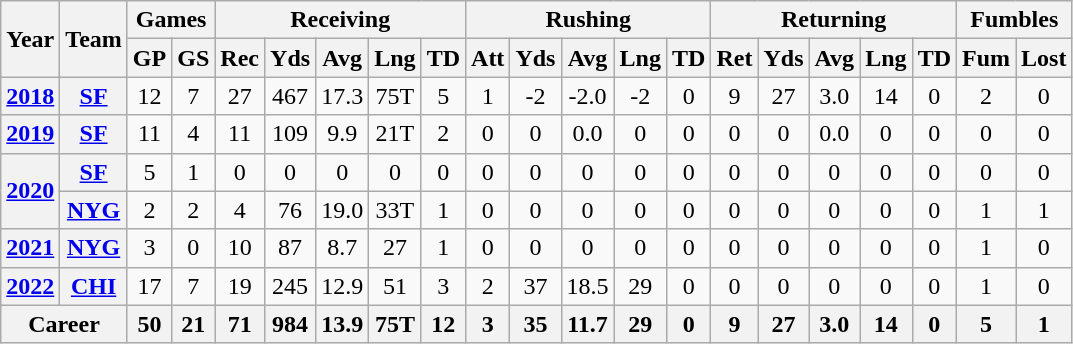<table class="wikitable" style="text-align:center;">
<tr>
<th rowspan="2">Year</th>
<th rowspan="2">Team</th>
<th colspan="2">Games</th>
<th colspan="5">Receiving</th>
<th colspan="5">Rushing</th>
<th colspan="5">Returning</th>
<th colspan="2">Fumbles</th>
</tr>
<tr>
<th>GP</th>
<th>GS</th>
<th>Rec</th>
<th>Yds</th>
<th>Avg</th>
<th>Lng</th>
<th>TD</th>
<th>Att</th>
<th>Yds</th>
<th>Avg</th>
<th>Lng</th>
<th>TD</th>
<th>Ret</th>
<th>Yds</th>
<th>Avg</th>
<th>Lng</th>
<th>TD</th>
<th>Fum</th>
<th>Lost</th>
</tr>
<tr>
<th><a href='#'>2018</a></th>
<th><a href='#'>SF</a></th>
<td>12</td>
<td>7</td>
<td>27</td>
<td>467</td>
<td>17.3</td>
<td>75T</td>
<td>5</td>
<td>1</td>
<td>-2</td>
<td>-2.0</td>
<td>-2</td>
<td>0</td>
<td>9</td>
<td>27</td>
<td>3.0</td>
<td>14</td>
<td>0</td>
<td>2</td>
<td>0</td>
</tr>
<tr>
<th><a href='#'>2019</a></th>
<th><a href='#'>SF</a></th>
<td>11</td>
<td>4</td>
<td>11</td>
<td>109</td>
<td>9.9</td>
<td>21T</td>
<td>2</td>
<td>0</td>
<td>0</td>
<td>0.0</td>
<td>0</td>
<td>0</td>
<td>0</td>
<td>0</td>
<td>0.0</td>
<td>0</td>
<td>0</td>
<td>0</td>
<td>0</td>
</tr>
<tr>
<th rowspan="2"><a href='#'>2020</a></th>
<th><a href='#'>SF</a></th>
<td>5</td>
<td>1</td>
<td>0</td>
<td>0</td>
<td>0</td>
<td>0</td>
<td>0</td>
<td>0</td>
<td>0</td>
<td>0</td>
<td>0</td>
<td>0</td>
<td>0</td>
<td>0</td>
<td>0</td>
<td>0</td>
<td>0</td>
<td>0</td>
<td>0</td>
</tr>
<tr>
<th><a href='#'>NYG</a></th>
<td>2</td>
<td>2</td>
<td>4</td>
<td>76</td>
<td>19.0</td>
<td>33T</td>
<td>1</td>
<td>0</td>
<td>0</td>
<td>0</td>
<td>0</td>
<td>0</td>
<td>0</td>
<td>0</td>
<td>0</td>
<td>0</td>
<td>0</td>
<td>1</td>
<td>1</td>
</tr>
<tr>
<th><a href='#'>2021</a></th>
<th><a href='#'>NYG</a></th>
<td>3</td>
<td>0</td>
<td>10</td>
<td>87</td>
<td>8.7</td>
<td>27</td>
<td>1</td>
<td>0</td>
<td>0</td>
<td>0</td>
<td>0</td>
<td>0</td>
<td>0</td>
<td>0</td>
<td>0</td>
<td>0</td>
<td>0</td>
<td>1</td>
<td>0</td>
</tr>
<tr>
<th><a href='#'>2022</a></th>
<th><a href='#'>CHI</a></th>
<td>17</td>
<td>7</td>
<td>19</td>
<td>245</td>
<td>12.9</td>
<td>51</td>
<td>3</td>
<td>2</td>
<td>37</td>
<td>18.5</td>
<td>29</td>
<td>0</td>
<td>0</td>
<td>0</td>
<td>0</td>
<td>0</td>
<td>0</td>
<td>1</td>
<td>0</td>
</tr>
<tr>
<th colspan="2">Career</th>
<th>50</th>
<th>21</th>
<th>71</th>
<th>984</th>
<th>13.9</th>
<th>75T</th>
<th>12</th>
<th>3</th>
<th>35</th>
<th>11.7</th>
<th>29</th>
<th>0</th>
<th>9</th>
<th>27</th>
<th>3.0</th>
<th>14</th>
<th>0</th>
<th>5</th>
<th>1</th>
</tr>
</table>
